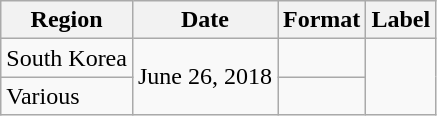<table class = "wikitable plainrowheaders">
<tr>
<th>Region</th>
<th>Date</th>
<th>Format</th>
<th>Label</th>
</tr>
<tr>
<td>South Korea</td>
<td rowspan="2">June 26, 2018</td>
<td></td>
<td rowspan="2"></td>
</tr>
<tr>
<td>Various</td>
<td></td>
</tr>
</table>
